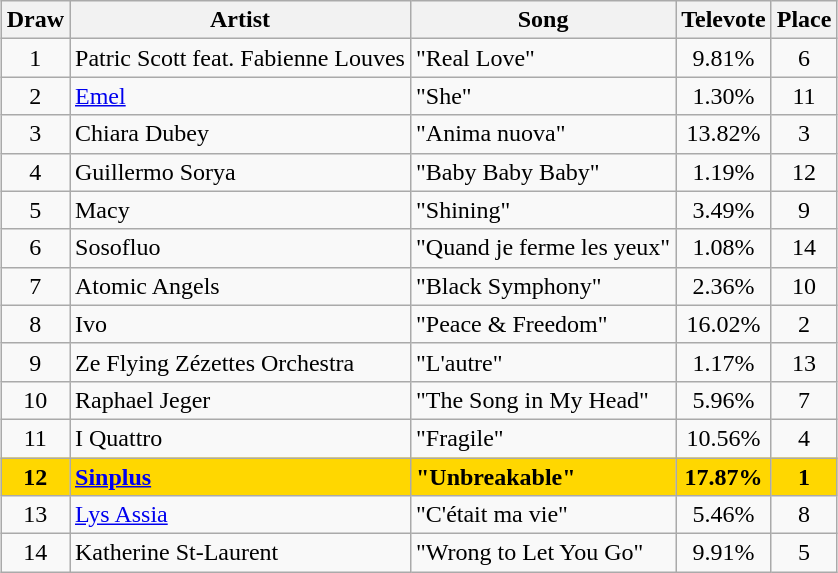<table class="sortable wikitable" style="margin: 1em auto 1em auto; text-align:center">
<tr>
<th>Draw</th>
<th>Artist</th>
<th>Song</th>
<th>Televote</th>
<th>Place</th>
</tr>
<tr>
<td>1</td>
<td align="left">Patric Scott feat. Fabienne Louves</td>
<td align="left">"Real Love"</td>
<td>9.81%</td>
<td>6</td>
</tr>
<tr>
<td>2</td>
<td align="left"><a href='#'>Emel</a></td>
<td align="left">"She"</td>
<td>1.30%</td>
<td>11</td>
</tr>
<tr>
<td>3</td>
<td align="left">Chiara Dubey</td>
<td align="left">"Anima nuova"</td>
<td>13.82%</td>
<td>3</td>
</tr>
<tr>
<td>4</td>
<td align="left">Guillermo Sorya</td>
<td align="left">"Baby Baby Baby"</td>
<td>1.19%</td>
<td>12</td>
</tr>
<tr>
<td>5</td>
<td align="left">Macy</td>
<td align="left">"Shining"</td>
<td>3.49%</td>
<td>9</td>
</tr>
<tr>
<td>6</td>
<td align="left">Sosofluo</td>
<td align="left">"Quand je ferme les yeux"</td>
<td>1.08%</td>
<td>14</td>
</tr>
<tr>
<td>7</td>
<td align="left">Atomic Angels</td>
<td align="left">"Black Symphony"</td>
<td>2.36%</td>
<td>10</td>
</tr>
<tr>
<td>8</td>
<td align="left">Ivo</td>
<td align="left">"Peace & Freedom"</td>
<td>16.02%</td>
<td>2</td>
</tr>
<tr>
<td>9</td>
<td align="left">Ze Flying Zézettes Orchestra</td>
<td align="left">"L'autre"</td>
<td>1.17%</td>
<td>13</td>
</tr>
<tr>
<td>10</td>
<td align="left">Raphael Jeger</td>
<td align="left">"The Song in My Head"</td>
<td>5.96%</td>
<td>7</td>
</tr>
<tr>
<td>11</td>
<td align="left">I Quattro</td>
<td align="left">"Fragile"</td>
<td>10.56%</td>
<td>4</td>
</tr>
<tr style="font-weight:bold; background:gold;">
<td>12</td>
<td align="left"><a href='#'>Sinplus</a></td>
<td align="left">"Unbreakable"</td>
<td>17.87%</td>
<td>1</td>
</tr>
<tr>
<td>13</td>
<td align="left"><a href='#'>Lys Assia</a></td>
<td align="left">"C'était ma vie"</td>
<td>5.46%</td>
<td>8</td>
</tr>
<tr>
<td>14</td>
<td align="left">Katherine St-Laurent</td>
<td align="left">"Wrong to Let You Go"</td>
<td>9.91%</td>
<td>5</td>
</tr>
</table>
